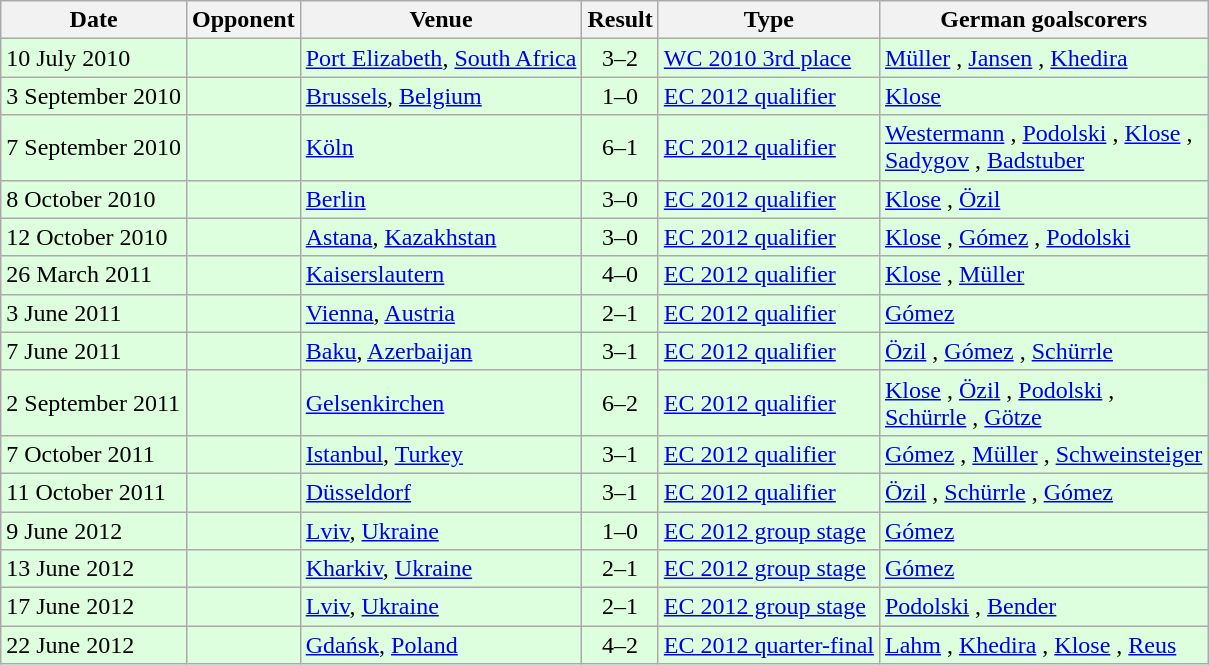<table class="wikitable">
<tr>
<th>Date</th>
<th>Opponent</th>
<th>Venue</th>
<th>Result</th>
<th>Type</th>
<th>German goalscorers</th>
</tr>
<tr style="background:#dfd;">
<td>10 July 2010</td>
<td></td>
<td><a href='#'>Port Elizabeth</a>, <a href='#'>South Africa</a></td>
<td align="center">3–2</td>
<td><a href='#'>WC 2010 3rd place</a></td>
<td><a href='#'>Müller</a> , <a href='#'>Jansen</a> , <a href='#'>Khedira</a> </td>
</tr>
<tr style="background:#dfd;">
<td>3 September 2010</td>
<td></td>
<td><a href='#'>Brussels</a>, <a href='#'>Belgium</a></td>
<td align="center">1–0</td>
<td><a href='#'>EC 2012 qualifier</a></td>
<td><a href='#'>Klose</a> </td>
</tr>
<tr style="background:#dfd;">
<td>7 September 2010</td>
<td></td>
<td><a href='#'>Köln</a></td>
<td align="center">6–1</td>
<td><a href='#'>EC 2012 qualifier</a></td>
<td><a href='#'>Westermann</a> , <a href='#'>Podolski</a> , <a href='#'>Klose</a> , <br> <a href='#'>Sadygov</a> , <a href='#'>Badstuber</a> </td>
</tr>
<tr style="background:#dfd;">
<td>8 October 2010</td>
<td></td>
<td><a href='#'>Berlin</a></td>
<td align="center">3–0</td>
<td><a href='#'>EC 2012 qualifier</a></td>
<td><a href='#'>Klose</a> , <a href='#'>Özil</a> </td>
</tr>
<tr style="background:#dfd;">
<td>12 October 2010</td>
<td></td>
<td><a href='#'>Astana</a>, <a href='#'>Kazakhstan</a></td>
<td align="center">3–0</td>
<td><a href='#'>EC 2012 qualifier</a></td>
<td><a href='#'>Klose</a> , <a href='#'>Gómez</a> , <a href='#'>Podolski</a> </td>
</tr>
<tr style="background:#dfd;">
<td>26 March 2011</td>
<td></td>
<td><a href='#'>Kaiserslautern</a></td>
<td align="center">4–0</td>
<td><a href='#'>EC 2012 qualifier</a></td>
<td><a href='#'>Klose</a> , <a href='#'>Müller</a> </td>
</tr>
<tr style="background:#dfd;">
<td>3 June 2011</td>
<td></td>
<td><a href='#'>Vienna</a>, <a href='#'>Austria</a></td>
<td align="center">2–1</td>
<td><a href='#'>EC 2012 qualifier</a></td>
<td><a href='#'>Gómez</a> </td>
</tr>
<tr style="background:#dfd;">
<td>7 June 2011</td>
<td></td>
<td><a href='#'>Baku</a>, <a href='#'>Azerbaijan</a></td>
<td align="center">3–1</td>
<td><a href='#'>EC 2012 qualifier</a></td>
<td><a href='#'>Özil</a> , <a href='#'>Gómez</a> , <a href='#'>Schürrle</a> </td>
</tr>
<tr style="background:#dfd;">
<td>2 September 2011</td>
<td></td>
<td><a href='#'>Gelsenkirchen</a></td>
<td align="center">6–2</td>
<td><a href='#'>EC 2012 qualifier</a></td>
<td><a href='#'>Klose</a> , <a href='#'>Özil</a> , <a href='#'>Podolski</a> , <br> <a href='#'>Schürrle</a> , <a href='#'>Götze</a> </td>
</tr>
<tr style="background:#dfd;">
<td>7 October 2011</td>
<td></td>
<td><a href='#'>Istanbul</a>, <a href='#'>Turkey</a></td>
<td align="center">3–1</td>
<td><a href='#'>EC 2012 qualifier</a></td>
<td><a href='#'>Gómez</a> , <a href='#'>Müller</a> , <a href='#'>Schweinsteiger</a> </td>
</tr>
<tr style="background:#dfd;">
<td>11 October 2011</td>
<td></td>
<td><a href='#'>Düsseldorf</a></td>
<td align="center">3–1</td>
<td><a href='#'>EC 2012 qualifier</a></td>
<td><a href='#'>Özil</a> , <a href='#'>Schürrle</a> , <a href='#'>Gómez</a> </td>
</tr>
<tr style="background:#dfd;">
<td>9 June 2012</td>
<td></td>
<td><a href='#'>Lviv</a>, <a href='#'>Ukraine</a></td>
<td align="center">1–0</td>
<td><a href='#'>EC 2012 group stage</a></td>
<td><a href='#'>Gómez</a> </td>
</tr>
<tr style="background:#dfd;">
<td>13 June 2012</td>
<td></td>
<td><a href='#'>Kharkiv</a>, <a href='#'>Ukraine</a></td>
<td align="center">2–1</td>
<td><a href='#'>EC 2012 group stage</a></td>
<td><a href='#'>Gómez</a> </td>
</tr>
<tr style="background:#dfd;">
<td>17 June 2012</td>
<td></td>
<td><a href='#'>Lviv</a>, <a href='#'>Ukraine</a></td>
<td align="center">2–1</td>
<td><a href='#'>EC 2012 group stage</a></td>
<td><a href='#'>Podolski</a> , <a href='#'>Bender</a> </td>
</tr>
<tr style="background:#dfd;">
<td>22 June 2012</td>
<td></td>
<td><a href='#'>Gdańsk</a>, <a href='#'>Poland</a></td>
<td align="center">4–2</td>
<td><a href='#'>EC 2012 quarter-final</a></td>
<td><a href='#'>Lahm</a> , <a href='#'>Khedira</a> , <a href='#'>Klose</a> , <a href='#'>Reus</a> </td>
</tr>
</table>
